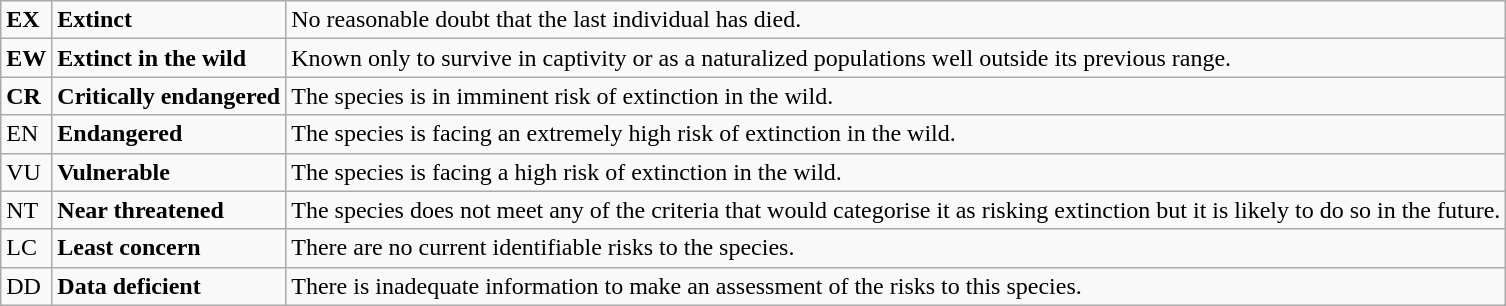<table class="wikitable" style="text-align:left">
<tr>
<td><strong>EX</strong></td>
<td><strong>Extinct</strong></td>
<td>No reasonable doubt that the last individual has died.</td>
</tr>
<tr>
<td><strong>E<span>W</span></strong></td>
<td><strong>Extinct in the wild</strong></td>
<td>Known only to survive in captivity or as a naturalized populations well outside its previous range.</td>
</tr>
<tr>
<td><span><strong>CR</strong></span></td>
<td><strong>Critically endangered</strong></td>
<td>The species is in imminent risk of extinction in the wild.</td>
</tr>
<tr>
<td><span>EN</span></td>
<td><strong>Endangered</strong></td>
<td>The species is facing an extremely high risk of extinction in the wild.</td>
</tr>
<tr>
<td><span>VU</span></td>
<td><strong>Vulnerable</strong></td>
<td>The species is facing a high risk of extinction in the wild.</td>
</tr>
<tr>
<td><span>NT</span></td>
<td><strong>Near threatened</strong></td>
<td>The species does not meet any of the criteria that would categorise it as risking extinction but it is likely to do so in the future.</td>
</tr>
<tr>
<td>LC</td>
<td><strong>Least concern</strong></td>
<td>There are no current identifiable risks to the species.</td>
</tr>
<tr>
<td><span>DD</span></td>
<td><strong>Data deficient</strong></td>
<td>There is inadequate information to make an assessment of the risks to this species.</td>
</tr>
</table>
